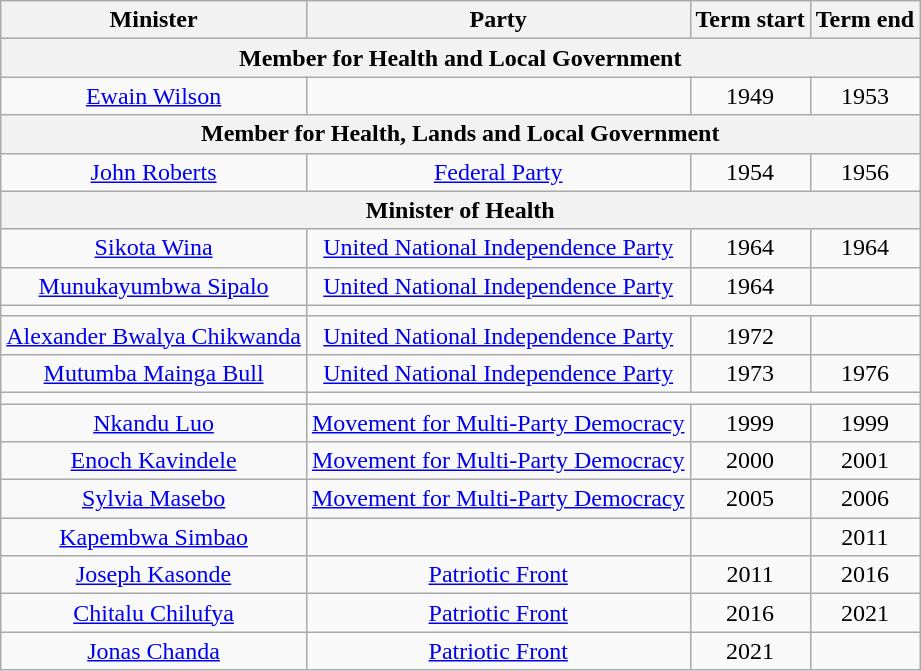<table class=wikitable style=text-align:center>
<tr>
<th>Minister</th>
<th>Party</th>
<th>Term start</th>
<th>Term end</th>
</tr>
<tr>
<th colspan=4>Member for Health and Local Government</th>
</tr>
<tr>
<td><a href='#'>Ewain Wilson</a></td>
<td></td>
<td>1949</td>
<td>1953</td>
</tr>
<tr>
<th colspan=4>Member for Health, Lands and Local Government</th>
</tr>
<tr>
<td><a href='#'>John Roberts</a></td>
<td><a href='#'>Federal Party</a></td>
<td>1954</td>
<td>1956</td>
</tr>
<tr>
<th colspan=4>Minister of Health</th>
</tr>
<tr>
<td><a href='#'>Sikota Wina</a></td>
<td><a href='#'>United National Independence Party</a></td>
<td>1964</td>
<td>1964</td>
</tr>
<tr>
<td><a href='#'>Munukayumbwa Sipalo</a></td>
<td><a href='#'>United National Independence Party</a></td>
<td>1964</td>
<td></td>
</tr>
<tr>
<td></td>
</tr>
<tr>
<td><a href='#'>Alexander Bwalya Chikwanda</a></td>
<td><a href='#'>United National Independence Party</a></td>
<td>1972</td>
<td></td>
</tr>
<tr>
<td><a href='#'>Mutumba Mainga Bull</a></td>
<td><a href='#'>United National Independence Party</a></td>
<td>1973</td>
<td>1976</td>
</tr>
<tr>
<td></td>
</tr>
<tr>
<td><a href='#'>Nkandu Luo</a></td>
<td><a href='#'>Movement for Multi-Party Democracy</a></td>
<td>1999</td>
<td>1999</td>
</tr>
<tr>
<td><a href='#'>Enoch Kavindele</a></td>
<td><a href='#'>Movement for Multi-Party Democracy</a></td>
<td>2000</td>
<td>2001</td>
</tr>
<tr>
<td><a href='#'>Sylvia Masebo</a></td>
<td><a href='#'>Movement for Multi-Party Democracy</a></td>
<td>2005</td>
<td>2006</td>
</tr>
<tr>
<td><a href='#'>Kapembwa Simbao</a></td>
<td></td>
<td></td>
<td>2011</td>
</tr>
<tr>
<td><a href='#'>Joseph Kasonde</a></td>
<td><a href='#'>Patriotic Front</a></td>
<td>2011</td>
<td>2016</td>
</tr>
<tr>
<td><a href='#'>Chitalu Chilufya</a></td>
<td><a href='#'>Patriotic Front</a></td>
<td>2016</td>
<td>2021</td>
</tr>
<tr>
<td><a href='#'>Jonas Chanda</a></td>
<td><a href='#'>Patriotic Front</a></td>
<td>2021</td>
<td></td>
</tr>
</table>
